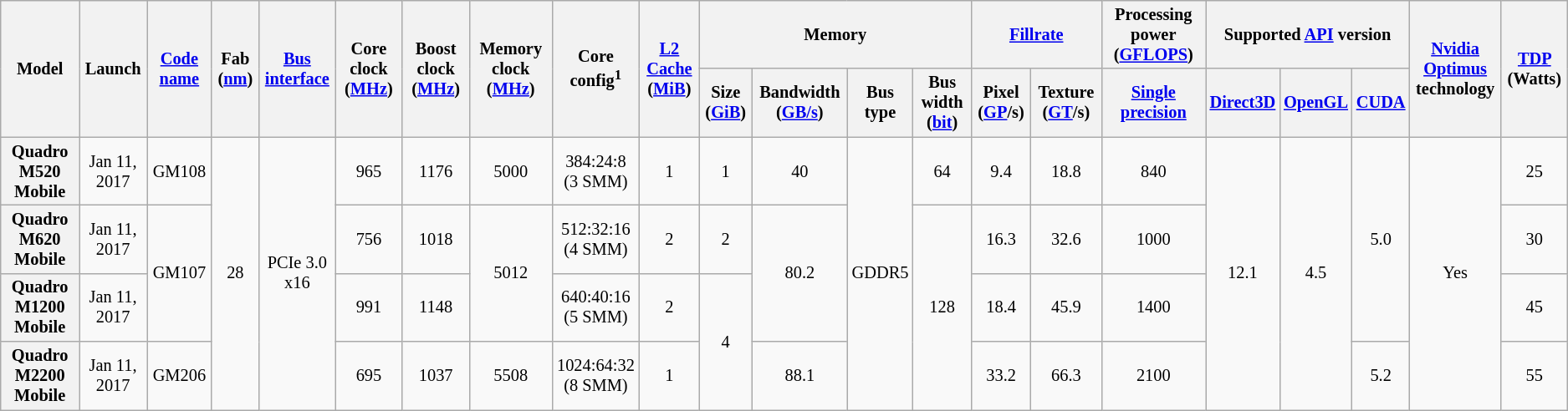<table class="mw-datatable wikitable sortable sort-under" style="font-size:85%; text-align:center;">
<tr>
<th rowspan=2>Model</th>
<th rowspan="2">Launch</th>
<th rowspan=2><a href='#'>Code name</a></th>
<th rowspan=2>Fab (<a href='#'>nm</a>)</th>
<th rowspan=2><a href='#'>Bus</a> <a href='#'>interface</a></th>
<th rowspan=2>Core clock (<a href='#'>MHz</a>)</th>
<th rowspan=2>Boost clock (<a href='#'>MHz</a>)</th>
<th rowspan=2>Memory clock (<a href='#'>MHz</a>)</th>
<th rowspan="2">Core config<sup>1</sup></th>
<th rowspan="2"><a href='#'>L2</a><br><a href='#'>Cache</a> (<a href='#'>MiB</a>)</th>
<th colspan=4>Memory</th>
<th colspan="2"><a href='#'>Fillrate</a></th>
<th>Processing power (<a href='#'>GFLOPS</a>)</th>
<th colspan=3>Supported <a href='#'>API</a> version</th>
<th rowspan=2><a href='#'>Nvidia Optimus</a><br>technology</th>
<th rowspan=2><a href='#'>TDP</a> (Watts)</th>
</tr>
<tr>
<th>Size (<a href='#'>GiB</a>)</th>
<th>Bandwidth (<a href='#'>GB/s</a>)</th>
<th>Bus type</th>
<th>Bus width (<a href='#'>bit</a>)</th>
<th>Pixel (<a href='#'>GP</a>/s)</th>
<th>Texture (<a href='#'>GT</a>/s)</th>
<th><a href='#'>Single precision</a></th>
<th><a href='#'>Direct3D</a></th>
<th><a href='#'>OpenGL</a></th>
<th><a href='#'>CUDA</a></th>
</tr>
<tr>
<th>Quadro M520 Mobile</th>
<td>Jan 11, 2017</td>
<td>GM108</td>
<td rowspan="4">28</td>
<td rowspan="4">PCIe 3.0 x16</td>
<td>965</td>
<td>1176</td>
<td>5000</td>
<td>384:24:8<br>(3 SMM)</td>
<td>1</td>
<td>1</td>
<td>40</td>
<td rowspan="4">GDDR5</td>
<td>64</td>
<td>9.4</td>
<td>18.8</td>
<td>840</td>
<td rowspan="4">12.1</td>
<td rowspan="4">4.5</td>
<td rowspan="3">5.0</td>
<td rowspan="4">Yes</td>
<td>25</td>
</tr>
<tr>
<th>Quadro M620 Mobile</th>
<td>Jan 11, 2017</td>
<td rowspan="2">GM107</td>
<td>756</td>
<td>1018</td>
<td rowspan="2">5012</td>
<td>512:32:16<br>(4 SMM)</td>
<td>2</td>
<td>2</td>
<td rowspan="2">80.2</td>
<td rowspan="3">128</td>
<td>16.3</td>
<td>32.6</td>
<td>1000</td>
<td>30</td>
</tr>
<tr>
<th>Quadro M1200 Mobile</th>
<td>Jan 11, 2017</td>
<td>991</td>
<td>1148</td>
<td>640:40:16<br>(5 SMM)</td>
<td>2</td>
<td rowspan="2">4</td>
<td>18.4</td>
<td>45.9</td>
<td>1400</td>
<td>45</td>
</tr>
<tr>
<th>Quadro M2200 Mobile</th>
<td>Jan 11, 2017</td>
<td>GM206</td>
<td>695</td>
<td>1037</td>
<td>5508</td>
<td>1024:64:32<br>(8 SMM)</td>
<td>1</td>
<td>88.1</td>
<td>33.2</td>
<td>66.3</td>
<td>2100</td>
<td>5.2</td>
<td>55</td>
</tr>
</table>
